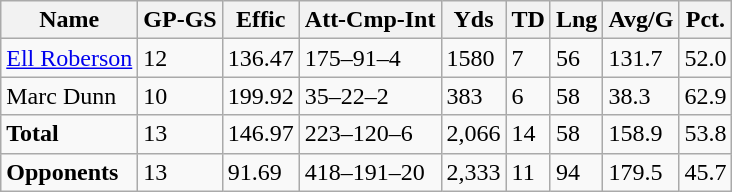<table class="wikitable" style="white-space:nowrap;">
<tr>
<th>Name</th>
<th>GP-GS</th>
<th>Effic</th>
<th>Att-Cmp-Int</th>
<th>Yds</th>
<th>TD</th>
<th>Lng</th>
<th>Avg/G</th>
<th>Pct.</th>
</tr>
<tr>
<td><a href='#'>Ell Roberson</a></td>
<td>12</td>
<td>136.47</td>
<td>175–91–4</td>
<td>1580</td>
<td>7</td>
<td>56</td>
<td>131.7</td>
<td>52.0</td>
</tr>
<tr>
<td>Marc Dunn</td>
<td>10</td>
<td>199.92</td>
<td>35–22–2</td>
<td>383</td>
<td>6</td>
<td>58</td>
<td>38.3</td>
<td>62.9</td>
</tr>
<tr>
<td><strong>Total</strong></td>
<td>13</td>
<td>146.97</td>
<td>223–120–6</td>
<td>2,066</td>
<td>14</td>
<td>58</td>
<td>158.9</td>
<td>53.8</td>
</tr>
<tr>
<td><strong>Opponents</strong></td>
<td>13</td>
<td>91.69</td>
<td>418–191–20</td>
<td>2,333</td>
<td>11</td>
<td>94</td>
<td>179.5</td>
<td>45.7</td>
</tr>
</table>
